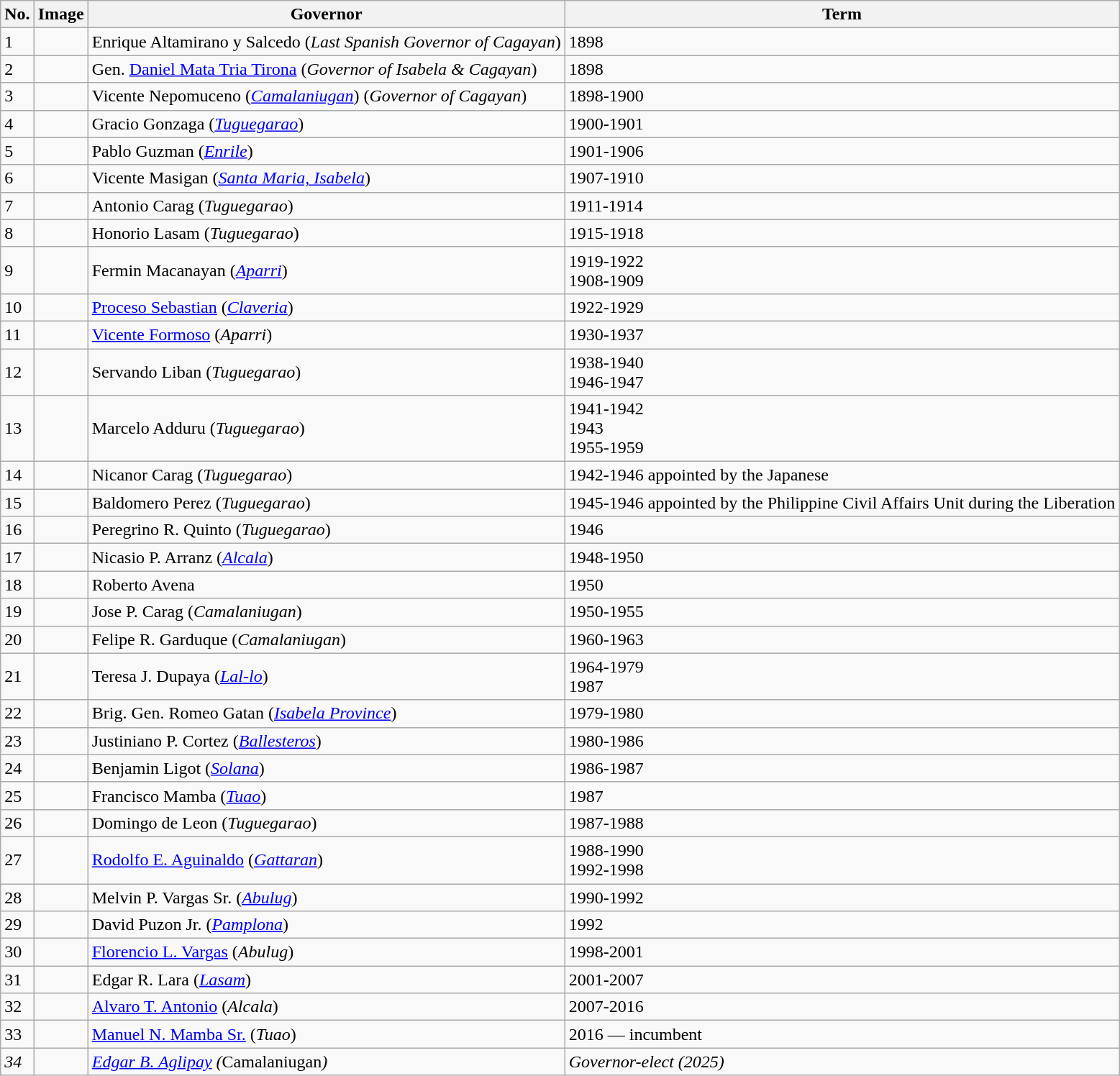<table class="wikitable sortable">
<tr>
<th>No.</th>
<th>Image</th>
<th>Governor</th>
<th>Term</th>
</tr>
<tr>
<td>1</td>
<td></td>
<td>Enrique Altamirano y Salcedo (<em>Last Spanish Governor of Cagayan</em>)</td>
<td>1898</td>
</tr>
<tr>
<td>2</td>
<td></td>
<td>Gen. <a href='#'>Daniel Mata Tria Tirona</a> (<em>Governor of Isabela & Cagayan</em>)</td>
<td>1898</td>
</tr>
<tr>
<td>3</td>
<td></td>
<td>Vicente Nepomuceno (<em><a href='#'>Camalaniugan</a></em>) (<em>Governor of Cagayan</em>)</td>
<td>1898-1900</td>
</tr>
<tr>
<td>4</td>
<td></td>
<td>Gracio Gonzaga (<em><a href='#'>Tuguegarao</a></em>)</td>
<td>1900-1901</td>
</tr>
<tr>
<td>5</td>
<td></td>
<td>Pablo Guzman (<em><a href='#'>Enrile</a></em>)</td>
<td>1901-1906</td>
</tr>
<tr>
<td>6</td>
<td></td>
<td>Vicente Masigan (<em><a href='#'>Santa Maria, Isabela</a></em>)</td>
<td>1907-1910</td>
</tr>
<tr>
<td>7</td>
<td></td>
<td>Antonio Carag (<em>Tuguegarao</em>)</td>
<td>1911-1914</td>
</tr>
<tr>
<td>8</td>
<td></td>
<td>Honorio Lasam (<em>Tuguegarao</em>)</td>
<td>1915-1918</td>
</tr>
<tr>
<td>9</td>
<td></td>
<td>Fermin Macanayan (<em><a href='#'>Aparri</a></em>)</td>
<td>1919-1922<br>1908-1909</td>
</tr>
<tr>
<td>10</td>
<td></td>
<td><a href='#'>Proceso Sebastian</a> (<em><a href='#'>Claveria</a></em>)</td>
<td>1922-1929</td>
</tr>
<tr>
<td>11</td>
<td></td>
<td><a href='#'>Vicente Formoso</a> (<em>Aparri</em>)</td>
<td>1930-1937</td>
</tr>
<tr>
<td>12</td>
<td></td>
<td>Servando Liban (<em>Tuguegarao</em>)</td>
<td>1938-1940<br>1946-1947</td>
</tr>
<tr>
<td>13</td>
<td></td>
<td>Marcelo Adduru (<em>Tuguegarao</em>)</td>
<td>1941-1942<br>1943<br>1955-1959</td>
</tr>
<tr>
<td>14</td>
<td></td>
<td>Nicanor Carag (<em>Tuguegarao</em>)</td>
<td>1942-1946 appointed by the Japanese</td>
</tr>
<tr>
<td>15</td>
<td></td>
<td>Baldomero Perez (<em>Tuguegarao</em>)</td>
<td>1945-1946 appointed by the Philippine Civil Affairs Unit during the Liberation</td>
</tr>
<tr>
<td>16</td>
<td></td>
<td>Peregrino R. Quinto (<em>Tuguegarao</em>)</td>
<td>1946</td>
</tr>
<tr>
<td>17</td>
<td></td>
<td>Nicasio P. Arranz (<em><a href='#'>Alcala</a></em>)</td>
<td>1948-1950</td>
</tr>
<tr>
<td>18</td>
<td></td>
<td>Roberto Avena</td>
<td>1950</td>
</tr>
<tr>
<td>19</td>
<td></td>
<td>Jose P. Carag (<em>Camalaniugan</em>)</td>
<td>1950-1955</td>
</tr>
<tr>
<td>20</td>
<td></td>
<td>Felipe R. Garduque (<em>Camalaniugan</em>)</td>
<td>1960-1963</td>
</tr>
<tr>
<td>21</td>
<td></td>
<td>Teresa J. Dupaya (<em><a href='#'>Lal-lo</a></em>)</td>
<td>1964-1979<br>1987</td>
</tr>
<tr>
<td>22</td>
<td></td>
<td>Brig. Gen. Romeo Gatan (<em><a href='#'>Isabela Province</a></em>)</td>
<td>1979-1980</td>
</tr>
<tr>
<td>23</td>
<td></td>
<td>Justiniano P. Cortez (<em><a href='#'>Ballesteros</a></em>)</td>
<td>1980-1986</td>
</tr>
<tr>
<td>24</td>
<td></td>
<td>Benjamin Ligot (<em><a href='#'>Solana</a></em>)</td>
<td>1986-1987</td>
</tr>
<tr>
<td>25</td>
<td></td>
<td>Francisco Mamba (<em><a href='#'>Tuao</a></em>)</td>
<td>1987</td>
</tr>
<tr>
<td>26</td>
<td></td>
<td>Domingo de Leon (<em>Tuguegarao</em>)</td>
<td>1987-1988</td>
</tr>
<tr>
<td>27</td>
<td></td>
<td><a href='#'>Rodolfo E. Aguinaldo</a> (<em><a href='#'>Gattaran</a></em>)</td>
<td>1988-1990<br>1992-1998</td>
</tr>
<tr>
<td>28</td>
<td></td>
<td>Melvin P. Vargas Sr. (<em><a href='#'>Abulug</a></em>)</td>
<td>1990-1992</td>
</tr>
<tr>
<td>29</td>
<td></td>
<td>David Puzon Jr. (<em><a href='#'>Pamplona</a></em>)</td>
<td>1992</td>
</tr>
<tr>
<td>30</td>
<td></td>
<td><a href='#'>Florencio L. Vargas</a> (<em>Abulug</em>)</td>
<td>1998-2001</td>
</tr>
<tr>
<td>31</td>
<td></td>
<td>Edgar R. Lara (<em><a href='#'>Lasam</a></em>)</td>
<td>2001-2007</td>
</tr>
<tr>
<td>32</td>
<td></td>
<td><a href='#'>Alvaro T. Antonio</a> (<em>Alcala</em>)</td>
<td>2007-2016</td>
</tr>
<tr>
<td>33</td>
<td></td>
<td><a href='#'>Manuel N. Mamba Sr.</a> (<em>Tuao</em>)</td>
<td>2016 — incumbent</td>
</tr>
<tr>
<td><em>34</em></td>
<td></td>
<td><em><a href='#'>Edgar B. Aglipay</a> (</em>Camalaniugan<em>)</em></td>
<td><em>Governor-elect (2025)</em></td>
</tr>
</table>
